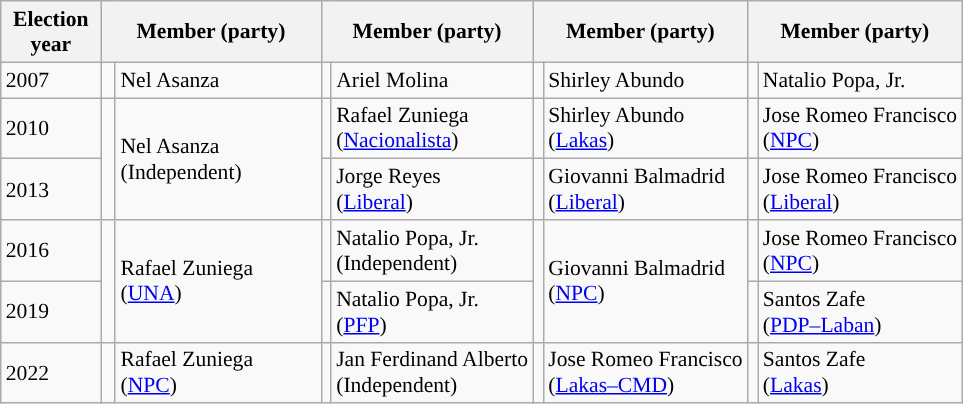<table class=wikitable style="font-size:90%">
<tr>
<th width=60px>Election<br>year</th>
<th colspan=2 width=140px>Member (party)</th>
<th colspan="2">Member (party)</th>
<th colspan="2">Member (party)</th>
<th colspan="2">Member (party)</th>
</tr>
<tr>
<td>2007</td>
<td></td>
<td>Nel Asanza</td>
<td></td>
<td>Ariel Molina</td>
<td></td>
<td>Shirley Abundo</td>
<td></td>
<td>Natalio Popa, Jr.</td>
</tr>
<tr>
<td>2010</td>
<td rowspan=2></td>
<td rowspan=2>Nel Asanza<br>(Independent)</td>
<td></td>
<td>Rafael Zuniega<br>(<a href='#'>Nacionalista</a>)</td>
<td></td>
<td>Shirley Abundo<br>(<a href='#'>Lakas</a>)</td>
<td></td>
<td>Jose Romeo Francisco<br>(<a href='#'>NPC</a>)</td>
</tr>
<tr>
<td>2013</td>
<td></td>
<td>Jorge Reyes<br>(<a href='#'>Liberal</a>)</td>
<td></td>
<td>Giovanni Balmadrid<br>(<a href='#'>Liberal</a>)</td>
<td></td>
<td>Jose Romeo Francisco<br>(<a href='#'>Liberal</a>)</td>
</tr>
<tr>
<td>2016</td>
<td rowspan=2></td>
<td rowspan=2>Rafael Zuniega<br>(<a href='#'>UNA</a>)</td>
<td></td>
<td>Natalio Popa, Jr.<br>(Independent)</td>
<td rowspan=2></td>
<td rowspan=2>Giovanni Balmadrid<br>(<a href='#'>NPC</a>)</td>
<td></td>
<td>Jose Romeo Francisco<br>(<a href='#'>NPC</a>)</td>
</tr>
<tr>
<td>2019</td>
<td></td>
<td>Natalio Popa, Jr.<br>(<a href='#'>PFP</a>)</td>
<td></td>
<td>Santos Zafe<br>(<a href='#'>PDP–Laban</a>)</td>
</tr>
<tr>
<td>2022</td>
<td></td>
<td>Rafael Zuniega<br>(<a href='#'>NPC</a>)</td>
<td></td>
<td>Jan Ferdinand Alberto<br>(Independent)</td>
<td></td>
<td>Jose Romeo Francisco<br>(<a href='#'>Lakas–CMD</a>)</td>
<td></td>
<td>Santos Zafe<br>(<a href='#'>Lakas</a>)</td>
</tr>
</table>
